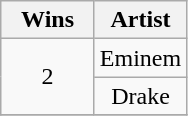<table class="wikitable" style="text-align:center;">
<tr>
<th scope="col" width="55">Wins</th>
<th scope="col" align="center">Artist</th>
</tr>
<tr>
<td rowspan="2" style="text-align:center">2</td>
<td>Eminem</td>
</tr>
<tr>
<td>Drake</td>
</tr>
<tr>
</tr>
</table>
